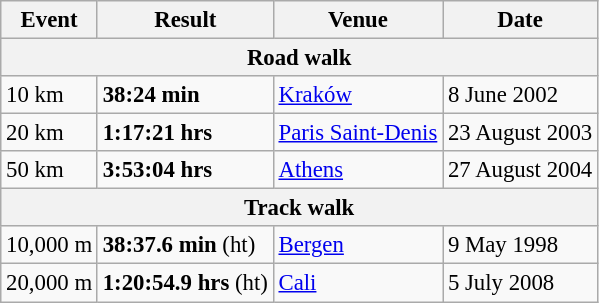<table class="wikitable" style="border-collapse: collapse; font-size: 95%;">
<tr>
<th>Event</th>
<th>Result</th>
<th>Venue</th>
<th>Date</th>
</tr>
<tr>
<th colspan="4">Road walk</th>
</tr>
<tr>
<td>10 km</td>
<td><strong>38:24 min</strong></td>
<td> <a href='#'>Kraków</a></td>
<td>8 June 2002</td>
</tr>
<tr>
<td>20 km</td>
<td><strong>1:17:21 hrs</strong></td>
<td> <a href='#'>Paris Saint-Denis</a></td>
<td>23 August 2003</td>
</tr>
<tr>
<td>50 km</td>
<td><strong>3:53:04 hrs</strong></td>
<td> <a href='#'>Athens</a></td>
<td>27 August 2004</td>
</tr>
<tr>
<th colspan="4">Track walk</th>
</tr>
<tr>
<td>10,000 m</td>
<td><strong>38:37.6 min</strong> (ht)</td>
<td> <a href='#'>Bergen</a></td>
<td>9 May 1998</td>
</tr>
<tr>
<td>20,000 m</td>
<td><strong>1:20:54.9 hrs</strong> (ht)</td>
<td> <a href='#'>Cali</a></td>
<td>5 July 2008</td>
</tr>
</table>
